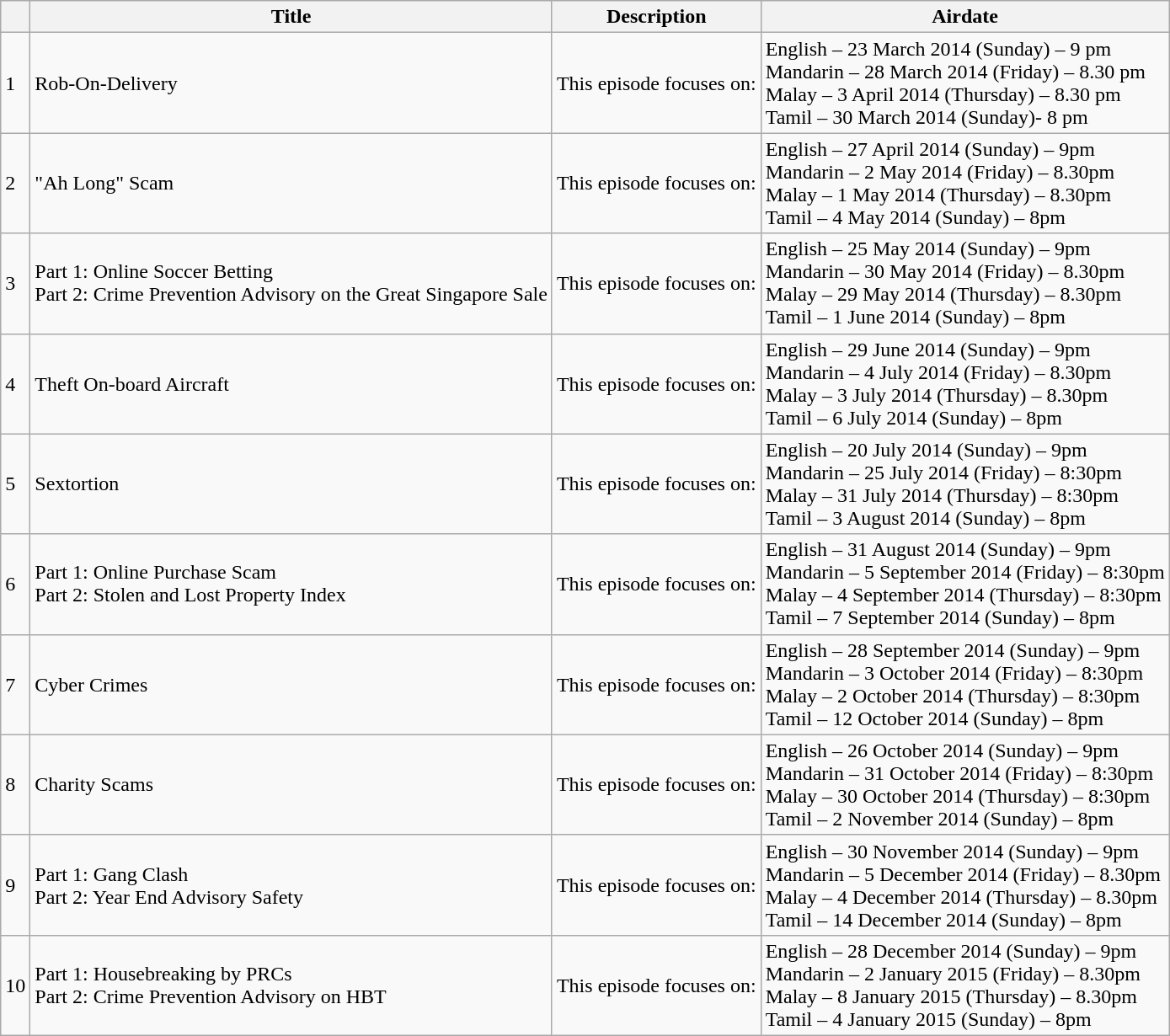<table class="wikitable">
<tr>
<th></th>
<th>Title</th>
<th>Description</th>
<th>Airdate</th>
</tr>
<tr To be confirmed>
<td>1</td>
<td>Rob-On-Delivery</td>
<td>This episode focuses on:</td>
<td>English – 23 March 2014 (Sunday) – 9 pm<br>Mandarin – 28 March 2014 (Friday) – 8.30 pm <br>Malay – 3 April 2014 (Thursday) – 8.30 pm <br>Tamil – 30 March 2014 (Sunday)- 8 pm</td>
</tr>
<tr>
<td>2</td>
<td>"Ah Long" Scam</td>
<td>This episode focuses on:</td>
<td>English – 27 April 2014 (Sunday) – 9pm<br>Mandarin – 2 May 2014 (Friday) – 8.30pm <br>Malay – 1 May 2014 (Thursday) – 8.30pm <br>Tamil – 4 May 2014 (Sunday) – 8pm</td>
</tr>
<tr>
<td>3</td>
<td>Part 1: Online Soccer Betting <br>Part 2: Crime Prevention Advisory on the Great Singapore Sale</td>
<td>This episode focuses on:</td>
<td>English – 25 May 2014 (Sunday) – 9pm<br>Mandarin – 30 May 2014 (Friday) – 8.30pm <br>Malay – 29 May 2014 (Thursday) – 8.30pm <br>Tamil – 1 June 2014 (Sunday) – 8pm</td>
</tr>
<tr>
<td>4</td>
<td>Theft On-board Aircraft</td>
<td>This episode focuses on:</td>
<td>English – 29 June 2014 (Sunday) – 9pm<br>Mandarin – 4 July 2014 (Friday) – 8.30pm <br>Malay – 3 July 2014 (Thursday) – 8.30pm <br>Tamil – 6 July 2014 (Sunday) – 8pm</td>
</tr>
<tr>
<td>5</td>
<td>Sextortion</td>
<td>This episode focuses on:</td>
<td>English – 20 July 2014 (Sunday) – 9pm<br>Mandarin – 25 July 2014 (Friday) – 8:30pm <br>Malay – 31 July 2014 (Thursday) – 8:30pm <br>Tamil – 3 August 2014 (Sunday) – 8pm</td>
</tr>
<tr>
<td>6</td>
<td>Part 1: Online Purchase Scam <br>Part 2: Stolen and Lost Property Index</td>
<td>This episode focuses on:</td>
<td>English – 31 August 2014 (Sunday) – 9pm<br>Mandarin – 5 September 2014 (Friday) – 8:30pm <br>Malay – 4 September 2014 (Thursday) – 8:30pm <br>Tamil – 7 September 2014 (Sunday) – 8pm</td>
</tr>
<tr>
<td>7</td>
<td>Cyber Crimes</td>
<td>This episode focuses on:</td>
<td>English – 28 September 2014 (Sunday) – 9pm<br>Mandarin – 3 October 2014 (Friday) – 8:30pm <br>Malay – 2 October 2014 (Thursday) – 8:30pm <br>Tamil – 12 October 2014 (Sunday) – 8pm</td>
</tr>
<tr>
<td>8</td>
<td>Charity Scams</td>
<td>This episode focuses on:</td>
<td>English – 26 October 2014 (Sunday) – 9pm<br>Mandarin – 31 October 2014 (Friday) – 8:30pm <br>Malay – 30 October 2014 (Thursday) – 8:30pm <br>Tamil – 2 November 2014 (Sunday) – 8pm</td>
</tr>
<tr>
<td>9</td>
<td>Part 1: Gang Clash <br>Part 2: Year End Advisory Safety</td>
<td>This episode focuses on:</td>
<td>English – 30 November 2014 (Sunday) – 9pm<br>Mandarin – 5 December 2014 (Friday) – 8.30pm <br>Malay – 4 December 2014 (Thursday) – 8.30pm <br>Tamil – 14 December 2014 (Sunday) – 8pm</td>
</tr>
<tr>
<td>10</td>
<td>Part 1: Housebreaking by PRCs <br>Part 2: Crime Prevention Advisory on HBT</td>
<td>This episode focuses on:</td>
<td>English – 28 December 2014 (Sunday) – 9pm<br>Mandarin – 2 January 2015 (Friday) – 8.30pm <br>Malay – 8 January 2015 (Thursday) – 8.30pm <br>Tamil – 4 January 2015 (Sunday) – 8pm</td>
</tr>
</table>
